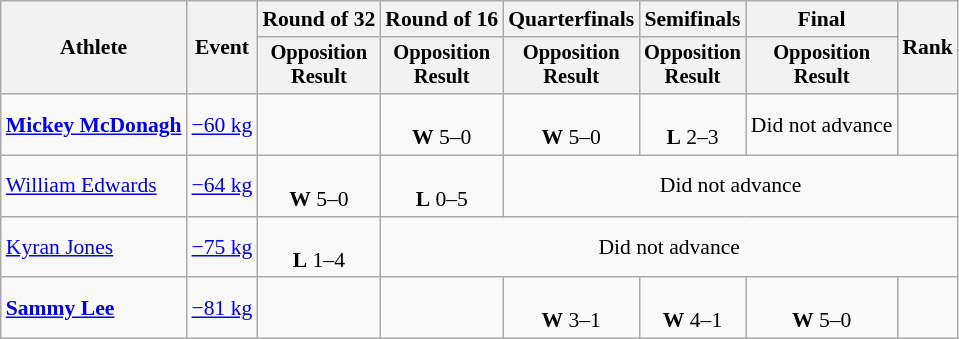<table class="wikitable" style="font-size:90%;">
<tr>
<th rowspan=2>Athlete</th>
<th rowspan=2>Event</th>
<th>Round of 32</th>
<th>Round of 16</th>
<th>Quarterfinals</th>
<th>Semifinals</th>
<th>Final</th>
<th rowspan=2>Rank</th>
</tr>
<tr style="font-size:95%">
<th>Opposition<br>Result</th>
<th>Opposition<br>Result</th>
<th>Opposition<br>Result</th>
<th>Opposition<br>Result</th>
<th>Opposition<br>Result</th>
</tr>
<tr align=center>
<td align=left><strong><a href='#'>Mickey McDonagh</a></strong></td>
<td align=left><a href='#'>−60 kg</a></td>
<td></td>
<td><br><strong>W</strong> 5–0</td>
<td><br><strong>W</strong> 5–0</td>
<td><br><strong>L</strong> 2–3</td>
<td>Did not advance</td>
<td></td>
</tr>
<tr align=center>
<td align=left><a href='#'>William Edwards</a></td>
<td align=left><a href='#'>−64 kg</a></td>
<td><br><strong>W</strong> 5–0</td>
<td><br><strong>L</strong> 0–5</td>
<td colspan=4>Did not advance</td>
</tr>
<tr align=center>
<td align=left><a href='#'>Kyran Jones</a></td>
<td align=left><a href='#'>−75 kg</a></td>
<td><br><strong>L</strong> 1–4</td>
<td colspan=5>Did not advance</td>
</tr>
<tr align=center>
<td align=left><strong><a href='#'>Sammy Lee</a></strong></td>
<td align=left><a href='#'>−81 kg</a></td>
<td></td>
<td></td>
<td><br><strong>W</strong> 3–1</td>
<td><br><strong>W</strong> 4–1</td>
<td><br><strong>W</strong> 5–0</td>
<td></td>
</tr>
</table>
